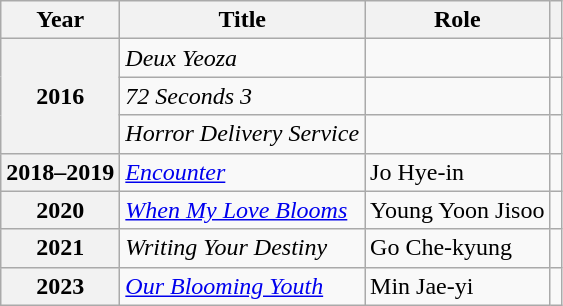<table class="wikitable plainrowheaders sortable">
<tr>
<th scope="col">Year</th>
<th scope="col">Title</th>
<th scope="col">Role</th>
<th scope="col" class="unsortable"></th>
</tr>
<tr>
<th scope="row" rowspan=3>2016</th>
<td><em>Deux Yeoza</em></td>
<td></td>
<td></td>
</tr>
<tr>
<td><em>72 Seconds 3</em></td>
<td></td>
<td></td>
</tr>
<tr>
<td><em>Horror Delivery Service</em></td>
<td></td>
<td></td>
</tr>
<tr>
<th scope="row">2018–2019</th>
<td><em><a href='#'>Encounter</a></em></td>
<td>Jo Hye-in</td>
<td style="text-align:center"></td>
</tr>
<tr>
<th scope="row">2020</th>
<td><em><a href='#'>When My Love Blooms</a></em></td>
<td>Young Yoon Jisoo</td>
<td style="text-align:center"></td>
</tr>
<tr>
<th scope="row">2021</th>
<td><em>Writing Your Destiny</em></td>
<td>Go Che-kyung</td>
<td style="text-align:center"></td>
</tr>
<tr>
<th scope="row">2023</th>
<td><em><a href='#'>Our Blooming Youth</a></em></td>
<td>Min Jae-yi</td>
<td style="text-align:center"></td>
</tr>
</table>
